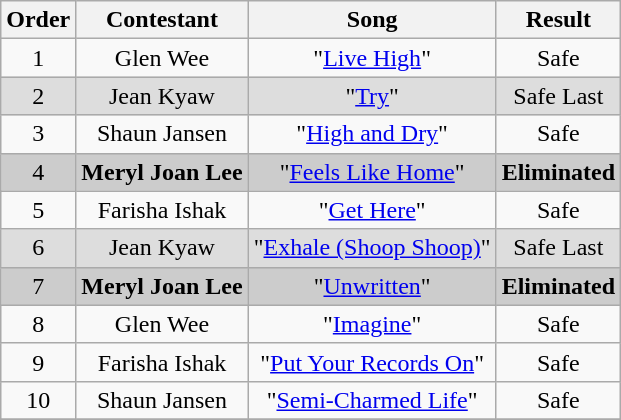<table class="wikitable plainrowheaders" style="text-align:center;">
<tr>
<th scope="col">Order</th>
<th scope="col">Contestant</th>
<th scope="col">Song</th>
<th scope="col">Result</th>
</tr>
<tr>
<td>1</td>
<td>Glen Wee</td>
<td>"<a href='#'>Live High</a>"</td>
<td>Safe</td>
</tr>
<tr style="background:#ddd;">
<td>2</td>
<td>Jean Kyaw</td>
<td>"<a href='#'>Try</a>"</td>
<td>Safe Last</td>
</tr>
<tr>
<td>3</td>
<td>Shaun Jansen</td>
<td>"<a href='#'>High and Dry</a>"</td>
<td>Safe</td>
</tr>
<tr style="background:#ccc;">
<td>4</td>
<td><strong>Meryl Joan Lee</strong></td>
<td>"<a href='#'>Feels Like Home</a>"</td>
<td><strong>Eliminated</strong></td>
</tr>
<tr>
<td>5</td>
<td>Farisha Ishak</td>
<td>"<a href='#'>Get Here</a>"</td>
<td>Safe</td>
</tr>
<tr style="background:#ddd;">
<td>6</td>
<td>Jean Kyaw</td>
<td>"<a href='#'>Exhale (Shoop Shoop)</a>"</td>
<td>Safe Last</td>
</tr>
<tr style="background:#ccc;">
<td>7</td>
<td><strong>Meryl Joan Lee</strong></td>
<td>"<a href='#'>Unwritten</a>"</td>
<td><strong>Eliminated</strong></td>
</tr>
<tr>
<td>8</td>
<td>Glen Wee</td>
<td>"<a href='#'>Imagine</a>"</td>
<td>Safe</td>
</tr>
<tr>
<td>9</td>
<td>Farisha Ishak</td>
<td>"<a href='#'>Put Your Records On</a>"</td>
<td>Safe</td>
</tr>
<tr>
<td>10</td>
<td>Shaun Jansen</td>
<td>"<a href='#'>Semi-Charmed Life</a>"</td>
<td>Safe</td>
</tr>
<tr>
</tr>
</table>
